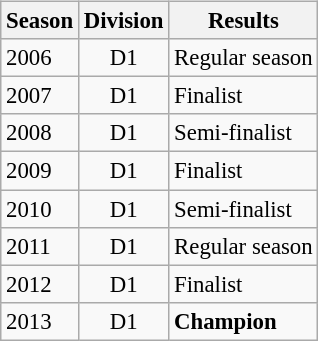<table class="wikitable" style="float:left; margin-right:1em; font-size:95%">
<tr>
<th>Season</th>
<th>Division</th>
<th>Results</th>
</tr>
<tr>
<td>2006</td>
<td style="text-align:center">D1</td>
<td>Regular season</td>
</tr>
<tr>
<td>2007</td>
<td style="text-align:center">D1</td>
<td>Finalist</td>
</tr>
<tr>
<td>2008</td>
<td style="text-align:center">D1</td>
<td>Semi-finalist</td>
</tr>
<tr>
<td>2009</td>
<td style="text-align:center">D1</td>
<td>Finalist</td>
</tr>
<tr>
<td>2010</td>
<td style="text-align:center">D1</td>
<td>Semi-finalist</td>
</tr>
<tr>
<td>2011</td>
<td style="text-align:center">D1</td>
<td>Regular season</td>
</tr>
<tr>
<td>2012</td>
<td style="text-align:center">D1</td>
<td>Finalist</td>
</tr>
<tr>
<td>2013</td>
<td style="text-align:center">D1</td>
<td><strong>Champion</strong></td>
</tr>
</table>
